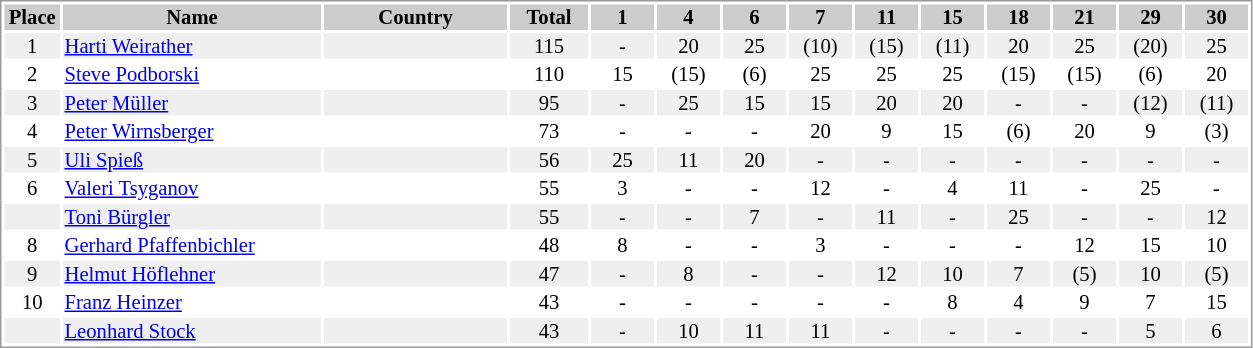<table border="0" style="border: 1px solid #999; background-color:#FFFFFF; text-align:center; font-size:86%; line-height:15px;">
<tr align="center" bgcolor="#CCCCCC">
<th width=35>Place</th>
<th width=170>Name</th>
<th width=120>Country</th>
<th width=50>Total</th>
<th width=40>1</th>
<th width=40>4</th>
<th width=40>6</th>
<th width=40>7</th>
<th width=40>11</th>
<th width=40>15</th>
<th width=40>18</th>
<th width=40>21</th>
<th width=40>29</th>
<th width=40>30</th>
</tr>
<tr bgcolor="#EFEFEF">
<td>1</td>
<td align="left"><a href='#'>Harti Weirather</a></td>
<td align="left"></td>
<td>115</td>
<td>-</td>
<td>20</td>
<td>25</td>
<td>(10)</td>
<td>(15)</td>
<td>(11)</td>
<td>20</td>
<td>25</td>
<td>(20)</td>
<td>25</td>
</tr>
<tr>
<td>2</td>
<td align="left"><a href='#'>Steve Podborski</a></td>
<td align="left"></td>
<td>110</td>
<td>15</td>
<td>(15)</td>
<td>(6)</td>
<td>25</td>
<td>25</td>
<td>25</td>
<td>(15)</td>
<td>(15)</td>
<td>(6)</td>
<td>20</td>
</tr>
<tr bgcolor="#EFEFEF">
<td>3</td>
<td align="left"><a href='#'>Peter Müller</a></td>
<td align="left"></td>
<td>95</td>
<td>-</td>
<td>25</td>
<td>15</td>
<td>15</td>
<td>20</td>
<td>20</td>
<td>-</td>
<td>-</td>
<td>(12)</td>
<td>(11)</td>
</tr>
<tr>
<td>4</td>
<td align="left"><a href='#'>Peter Wirnsberger</a></td>
<td align="left"></td>
<td>73</td>
<td>-</td>
<td>-</td>
<td>-</td>
<td>20</td>
<td>9</td>
<td>15</td>
<td>(6)</td>
<td>20</td>
<td>9</td>
<td>(3)</td>
</tr>
<tr bgcolor="#EFEFEF">
<td>5</td>
<td align="left"><a href='#'>Uli Spieß</a></td>
<td align="left"></td>
<td>56</td>
<td>25</td>
<td>11</td>
<td>20</td>
<td>-</td>
<td>-</td>
<td>-</td>
<td>-</td>
<td>-</td>
<td>-</td>
<td>-</td>
</tr>
<tr>
<td>6</td>
<td align="left"><a href='#'>Valeri Tsyganov</a></td>
<td align="left"></td>
<td>55</td>
<td>3</td>
<td>-</td>
<td>-</td>
<td>12</td>
<td>-</td>
<td>4</td>
<td>11</td>
<td>-</td>
<td>25</td>
<td>-</td>
</tr>
<tr bgcolor="#EFEFEF">
<td></td>
<td align="left"><a href='#'>Toni Bürgler</a></td>
<td align="left"></td>
<td>55</td>
<td>-</td>
<td>-</td>
<td>7</td>
<td>-</td>
<td>11</td>
<td>-</td>
<td>25</td>
<td>-</td>
<td>-</td>
<td>12</td>
</tr>
<tr>
<td>8</td>
<td align="left"><a href='#'>Gerhard Pfaffenbichler</a></td>
<td align="left"></td>
<td>48</td>
<td>8</td>
<td>-</td>
<td>-</td>
<td>3</td>
<td>-</td>
<td>-</td>
<td>-</td>
<td>12</td>
<td>15</td>
<td>10</td>
</tr>
<tr bgcolor="#EFEFEF">
<td>9</td>
<td align="left"><a href='#'>Helmut Höflehner</a></td>
<td align="left"></td>
<td>47</td>
<td>-</td>
<td>8</td>
<td>-</td>
<td>-</td>
<td>12</td>
<td>10</td>
<td>7</td>
<td>(5)</td>
<td>10</td>
<td>(5)</td>
</tr>
<tr>
<td>10</td>
<td align="left"><a href='#'>Franz Heinzer</a></td>
<td align="left"></td>
<td>43</td>
<td>-</td>
<td>-</td>
<td>-</td>
<td>-</td>
<td>-</td>
<td>8</td>
<td>4</td>
<td>9</td>
<td>7</td>
<td>15</td>
</tr>
<tr bgcolor="#EFEFEF">
<td></td>
<td align="left"><a href='#'>Leonhard Stock</a></td>
<td align="left"></td>
<td>43</td>
<td>-</td>
<td>10</td>
<td>11</td>
<td>11</td>
<td>-</td>
<td>-</td>
<td>-</td>
<td>-</td>
<td>5</td>
<td>6</td>
</tr>
</table>
